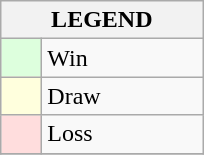<table class="wikitable" border="1">
<tr>
<th colspan="2">LEGEND</th>
</tr>
<tr>
<td style="background:#ddffdd;" width=20> </td>
<td width=100>Win</td>
</tr>
<tr>
<td style="background:#ffffdd"  width=20> </td>
<td width=100>Draw</td>
</tr>
<tr>
<td style="background:#ffdddd;" width=20> </td>
<td width=100>Loss</td>
</tr>
<tr>
</tr>
</table>
